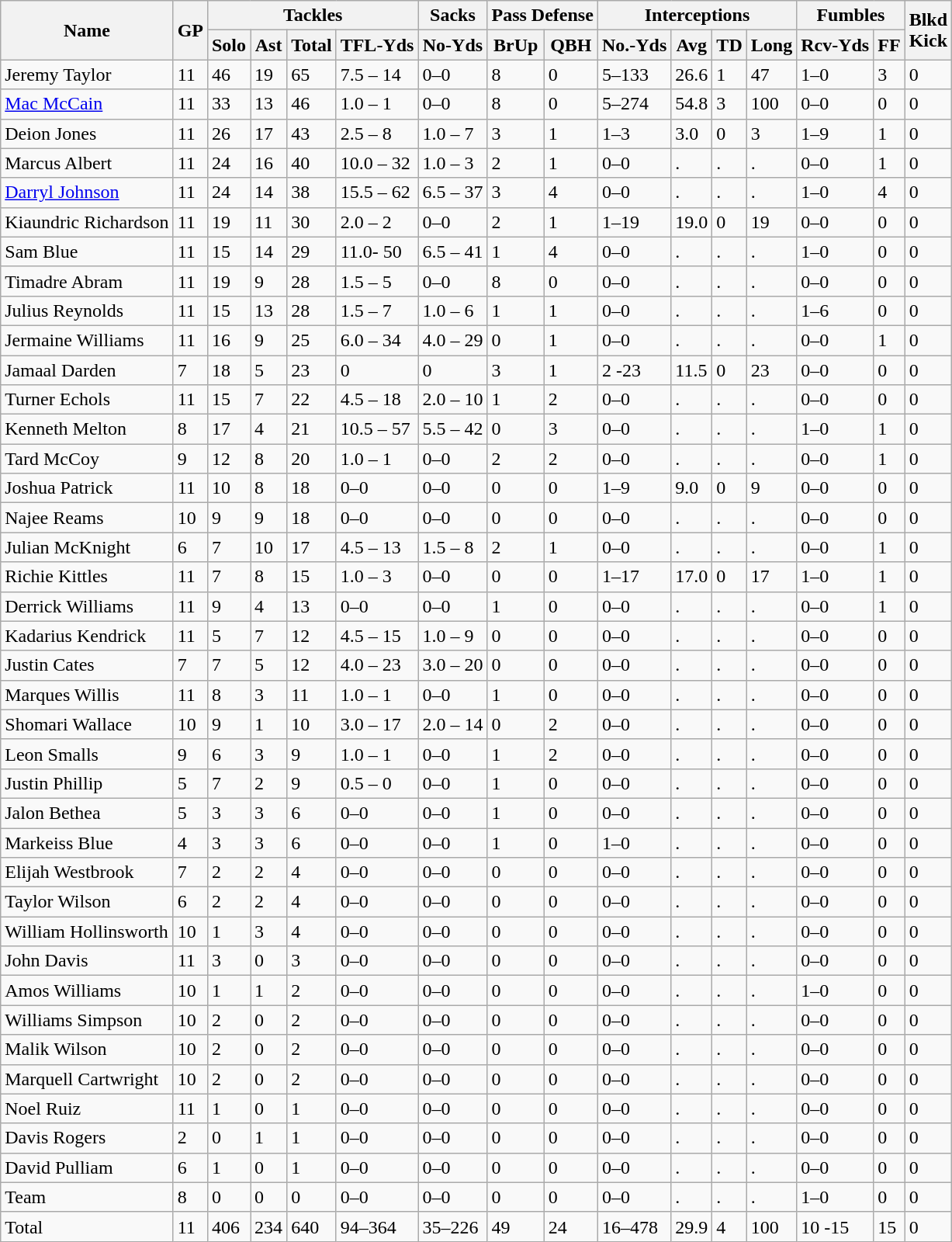<table class="wikitable" style="white-space:nowrap;">
<tr>
<th rowspan="2">Name</th>
<th rowspan="2">GP</th>
<th colspan="4">Tackles</th>
<th>Sacks</th>
<th colspan="2">Pass Defense</th>
<th colspan="4">Interceptions</th>
<th colspan="2">Fumbles</th>
<th rowspan="2">Blkd<br>Kick</th>
</tr>
<tr>
<th>Solo</th>
<th>Ast</th>
<th>Total</th>
<th>TFL-Yds</th>
<th>No-Yds</th>
<th>BrUp</th>
<th>QBH</th>
<th>No.-Yds</th>
<th>Avg</th>
<th>TD</th>
<th>Long</th>
<th>Rcv-Yds</th>
<th>FF</th>
</tr>
<tr>
<td>Jeremy Taylor</td>
<td>11</td>
<td>46</td>
<td>19</td>
<td>65</td>
<td>7.5 – 14</td>
<td>0–0</td>
<td>8</td>
<td>0</td>
<td>5–133</td>
<td>26.6</td>
<td>1</td>
<td>47</td>
<td>1–0</td>
<td>3</td>
<td>0</td>
</tr>
<tr>
<td><a href='#'>Mac McCain</a></td>
<td>11</td>
<td>33</td>
<td>13</td>
<td>46</td>
<td>1.0 – 1</td>
<td>0–0</td>
<td>8</td>
<td>0</td>
<td>5–274</td>
<td>54.8</td>
<td>3</td>
<td>100</td>
<td>0–0</td>
<td>0</td>
<td>0</td>
</tr>
<tr>
<td>Deion Jones</td>
<td>11</td>
<td>26</td>
<td>17</td>
<td>43</td>
<td>2.5 – 8</td>
<td>1.0 – 7</td>
<td>3</td>
<td>1</td>
<td>1–3</td>
<td>3.0</td>
<td>0</td>
<td>3</td>
<td>1–9</td>
<td>1</td>
<td>0</td>
</tr>
<tr>
<td>Marcus Albert</td>
<td>11</td>
<td>24</td>
<td>16</td>
<td>40</td>
<td>10.0 – 32</td>
<td>1.0 – 3</td>
<td>2</td>
<td>1</td>
<td>0–0</td>
<td>.</td>
<td>.</td>
<td>.</td>
<td>0–0</td>
<td>1</td>
<td>0</td>
</tr>
<tr>
<td><a href='#'>Darryl Johnson</a></td>
<td>11</td>
<td>24</td>
<td>14</td>
<td>38</td>
<td>15.5 – 62</td>
<td>6.5 – 37</td>
<td>3</td>
<td>4</td>
<td>0–0</td>
<td>.</td>
<td>.</td>
<td>.</td>
<td>1–0</td>
<td>4</td>
<td>0</td>
</tr>
<tr>
<td>Kiaundric Richardson</td>
<td>11</td>
<td>19</td>
<td>11</td>
<td>30</td>
<td>2.0 – 2</td>
<td>0–0</td>
<td>2</td>
<td>1</td>
<td>1–19</td>
<td>19.0</td>
<td>0</td>
<td>19</td>
<td>0–0</td>
<td>0</td>
<td>0</td>
</tr>
<tr>
<td>Sam Blue</td>
<td>11</td>
<td>15</td>
<td>14</td>
<td>29</td>
<td>11.0- 50</td>
<td>6.5 – 41</td>
<td>1</td>
<td>4</td>
<td>0–0</td>
<td>.</td>
<td>.</td>
<td>.</td>
<td>1–0</td>
<td>0</td>
<td>0</td>
</tr>
<tr>
<td>Timadre Abram</td>
<td>11</td>
<td>19</td>
<td>9</td>
<td>28</td>
<td>1.5 – 5</td>
<td>0–0</td>
<td>8</td>
<td>0</td>
<td>0–0</td>
<td>.</td>
<td>.</td>
<td>.</td>
<td>0–0</td>
<td>0</td>
<td>0</td>
</tr>
<tr>
<td>Julius Reynolds</td>
<td>11</td>
<td>15</td>
<td>13</td>
<td>28</td>
<td>1.5 – 7</td>
<td>1.0 – 6</td>
<td>1</td>
<td>1</td>
<td>0–0</td>
<td>.</td>
<td>.</td>
<td>.</td>
<td>1–6</td>
<td>0</td>
<td>0</td>
</tr>
<tr>
<td>Jermaine Williams</td>
<td>11</td>
<td>16</td>
<td>9</td>
<td>25</td>
<td>6.0 – 34</td>
<td>4.0 – 29</td>
<td>0</td>
<td>1</td>
<td>0–0</td>
<td>.</td>
<td>.</td>
<td>.</td>
<td>0–0</td>
<td>1</td>
<td>0</td>
</tr>
<tr>
<td>Jamaal Darden</td>
<td>7</td>
<td>18</td>
<td>5</td>
<td>23</td>
<td>0</td>
<td>0</td>
<td>3</td>
<td>1</td>
<td>2 -23</td>
<td>11.5</td>
<td>0</td>
<td>23</td>
<td>0–0</td>
<td>0</td>
<td>0</td>
</tr>
<tr>
<td>Turner Echols</td>
<td>11</td>
<td>15</td>
<td>7</td>
<td>22</td>
<td>4.5 – 18</td>
<td>2.0	– 10</td>
<td>1</td>
<td>2</td>
<td>0–0</td>
<td>.</td>
<td>.</td>
<td>.</td>
<td>0–0</td>
<td>0</td>
<td>0</td>
</tr>
<tr>
<td>Kenneth Melton</td>
<td>8</td>
<td>17</td>
<td>4</td>
<td>21</td>
<td>10.5 – 57</td>
<td>5.5 – 42</td>
<td>0</td>
<td>3</td>
<td>0–0</td>
<td>.</td>
<td>.</td>
<td>.</td>
<td>1–0</td>
<td>1</td>
<td>0</td>
</tr>
<tr>
<td>Tard McCoy</td>
<td>9</td>
<td>12</td>
<td>8</td>
<td>20</td>
<td>1.0 – 1</td>
<td>0–0</td>
<td>2</td>
<td>2</td>
<td>0–0</td>
<td>.</td>
<td>.</td>
<td>.</td>
<td>0–0</td>
<td>1</td>
<td>0</td>
</tr>
<tr>
<td>Joshua Patrick</td>
<td>11</td>
<td>10</td>
<td>8</td>
<td>18</td>
<td>0–0</td>
<td>0–0</td>
<td>0</td>
<td>0</td>
<td>1–9</td>
<td>9.0</td>
<td>0</td>
<td>9</td>
<td>0–0</td>
<td>0</td>
<td>0</td>
</tr>
<tr>
<td>Najee Reams</td>
<td>10</td>
<td>9</td>
<td>9</td>
<td>18</td>
<td>0–0</td>
<td>0–0</td>
<td>0</td>
<td>0</td>
<td>0–0</td>
<td>.</td>
<td>.</td>
<td>.</td>
<td>0–0</td>
<td>0</td>
<td>0</td>
</tr>
<tr>
<td>Julian McKnight</td>
<td>6</td>
<td>7</td>
<td>10</td>
<td>17</td>
<td>4.5 – 13</td>
<td>1.5 – 8</td>
<td>2</td>
<td>1</td>
<td>0–0</td>
<td>.</td>
<td>.</td>
<td>.</td>
<td>0–0</td>
<td>1</td>
<td>0</td>
</tr>
<tr>
<td>Richie Kittles</td>
<td>11</td>
<td>7</td>
<td>8</td>
<td>15</td>
<td>1.0 – 3</td>
<td>0–0</td>
<td>0</td>
<td>0</td>
<td>1–17</td>
<td>17.0</td>
<td>0</td>
<td>17</td>
<td>1–0</td>
<td>1</td>
<td>0</td>
</tr>
<tr>
<td>Derrick Williams</td>
<td>11</td>
<td>9</td>
<td>4</td>
<td>13</td>
<td>0–0</td>
<td>0–0</td>
<td>1</td>
<td>0</td>
<td>0–0</td>
<td>.</td>
<td>.</td>
<td>.</td>
<td>0–0</td>
<td>1</td>
<td>0</td>
</tr>
<tr>
<td>Kadarius Kendrick</td>
<td>11</td>
<td>5</td>
<td>7</td>
<td>12</td>
<td>4.5 – 15</td>
<td>1.0 – 9</td>
<td>0</td>
<td>0</td>
<td>0–0</td>
<td>.</td>
<td>.</td>
<td>.</td>
<td>0–0</td>
<td>0</td>
<td>0</td>
</tr>
<tr>
<td>Justin Cates</td>
<td>7</td>
<td>7</td>
<td>5</td>
<td>12</td>
<td>4.0 – 23</td>
<td>3.0 – 20</td>
<td>0</td>
<td>0</td>
<td>0–0</td>
<td>.</td>
<td>.</td>
<td>.</td>
<td>0–0</td>
<td>0</td>
<td>0</td>
</tr>
<tr>
<td>Marques Willis</td>
<td>11</td>
<td>8</td>
<td>3</td>
<td>11</td>
<td>1.0 – 1</td>
<td>0–0</td>
<td>1</td>
<td>0</td>
<td>0–0</td>
<td>.</td>
<td>.</td>
<td>.</td>
<td>0–0</td>
<td>0</td>
<td>0</td>
</tr>
<tr>
<td>Shomari Wallace</td>
<td>10</td>
<td>9</td>
<td>1</td>
<td>10</td>
<td>3.0 – 17</td>
<td>2.0 – 14</td>
<td>0</td>
<td>2</td>
<td>0–0</td>
<td>.</td>
<td>.</td>
<td>.</td>
<td>0–0</td>
<td>0</td>
<td>0</td>
</tr>
<tr>
<td>Leon Smalls</td>
<td>9</td>
<td>6</td>
<td>3</td>
<td>9</td>
<td>1.0	– 1</td>
<td>0–0</td>
<td>1</td>
<td>2</td>
<td>0–0</td>
<td>.</td>
<td>.</td>
<td>.</td>
<td>0–0</td>
<td>0</td>
<td>0</td>
</tr>
<tr>
<td>Justin Phillip</td>
<td>5</td>
<td>7</td>
<td>2</td>
<td>9</td>
<td>0.5 – 0</td>
<td>0–0</td>
<td>1</td>
<td>0</td>
<td>0–0</td>
<td>.</td>
<td>.</td>
<td>.</td>
<td>0–0</td>
<td>0</td>
<td>0</td>
</tr>
<tr>
<td>Jalon Bethea</td>
<td>5</td>
<td>3</td>
<td>3</td>
<td>6</td>
<td>0–0</td>
<td>0–0</td>
<td>1</td>
<td>0</td>
<td>0–0</td>
<td>.</td>
<td>.</td>
<td>.</td>
<td>0–0</td>
<td>0</td>
<td>0</td>
</tr>
<tr>
<td>Markeiss Blue</td>
<td>4</td>
<td>3</td>
<td>3</td>
<td>6</td>
<td>0–0</td>
<td>0–0</td>
<td>1</td>
<td>0</td>
<td>1–0</td>
<td>.</td>
<td>.</td>
<td>.</td>
<td>0–0</td>
<td>0</td>
<td>0</td>
</tr>
<tr>
<td>Elijah Westbrook</td>
<td>7</td>
<td>2</td>
<td>2</td>
<td>4</td>
<td>0–0</td>
<td>0–0</td>
<td>0</td>
<td>0</td>
<td>0–0</td>
<td>.</td>
<td>.</td>
<td>.</td>
<td>0–0</td>
<td>0</td>
<td>0</td>
</tr>
<tr>
<td>Taylor Wilson</td>
<td>6</td>
<td>2</td>
<td>2</td>
<td>4</td>
<td>0–0</td>
<td>0–0</td>
<td>0</td>
<td>0</td>
<td>0–0</td>
<td>.</td>
<td>.</td>
<td>.</td>
<td>0–0</td>
<td>0</td>
<td>0</td>
</tr>
<tr>
<td>William Hollinsworth</td>
<td>10</td>
<td>1</td>
<td>3</td>
<td>4</td>
<td>0–0</td>
<td>0–0</td>
<td>0</td>
<td>0</td>
<td>0–0</td>
<td>.</td>
<td>.</td>
<td>.</td>
<td>0–0</td>
<td>0</td>
<td>0</td>
</tr>
<tr>
<td>John Davis</td>
<td>11</td>
<td>3</td>
<td>0</td>
<td>3</td>
<td>0–0</td>
<td>0–0</td>
<td>0</td>
<td>0</td>
<td>0–0</td>
<td>.</td>
<td>.</td>
<td>.</td>
<td>0–0</td>
<td>0</td>
<td>0</td>
</tr>
<tr>
<td>Amos Williams</td>
<td>10</td>
<td>1</td>
<td>1</td>
<td>2</td>
<td>0–0</td>
<td>0–0</td>
<td>0</td>
<td>0</td>
<td>0–0</td>
<td>.</td>
<td>.</td>
<td>.</td>
<td>1–0</td>
<td>0</td>
<td>0</td>
</tr>
<tr>
<td>Williams Simpson</td>
<td>10</td>
<td>2</td>
<td>0</td>
<td>2</td>
<td>0–0</td>
<td>0–0</td>
<td>0</td>
<td>0</td>
<td>0–0</td>
<td>.</td>
<td>.</td>
<td>.</td>
<td>0–0</td>
<td>0</td>
<td>0</td>
</tr>
<tr>
<td>Malik Wilson</td>
<td>10</td>
<td>2</td>
<td>0</td>
<td>2</td>
<td>0–0</td>
<td>0–0</td>
<td>0</td>
<td>0</td>
<td>0–0</td>
<td>.</td>
<td>.</td>
<td>.</td>
<td>0–0</td>
<td>0</td>
<td>0</td>
</tr>
<tr>
<td>Marquell Cartwright</td>
<td>10</td>
<td>2</td>
<td>0</td>
<td>2</td>
<td>0–0</td>
<td>0–0</td>
<td>0</td>
<td>0</td>
<td>0–0</td>
<td>.</td>
<td>.</td>
<td>.</td>
<td>0–0</td>
<td>0</td>
<td>0</td>
</tr>
<tr>
<td>Noel Ruiz</td>
<td>11</td>
<td>1</td>
<td>0</td>
<td>1</td>
<td>0–0</td>
<td>0–0</td>
<td>0</td>
<td>0</td>
<td>0–0</td>
<td>.</td>
<td>.</td>
<td>.</td>
<td>0–0</td>
<td>0</td>
<td>0</td>
</tr>
<tr>
<td>Davis Rogers</td>
<td>2</td>
<td>0</td>
<td>1</td>
<td>1</td>
<td>0–0</td>
<td>0–0</td>
<td>0</td>
<td>0</td>
<td>0–0</td>
<td>.</td>
<td>.</td>
<td>.</td>
<td>0–0</td>
<td>0</td>
<td>0</td>
</tr>
<tr>
<td>David Pulliam</td>
<td>6</td>
<td>1</td>
<td>0</td>
<td>1</td>
<td>0–0</td>
<td>0–0</td>
<td>0</td>
<td>0</td>
<td>0–0</td>
<td>.</td>
<td>.</td>
<td>.</td>
<td>0–0</td>
<td>0</td>
<td>0</td>
</tr>
<tr>
<td>Team</td>
<td>8</td>
<td>0</td>
<td>0</td>
<td>0</td>
<td>0–0</td>
<td>0–0</td>
<td>0</td>
<td>0</td>
<td>0–0</td>
<td>.</td>
<td>.</td>
<td>.</td>
<td>1–0</td>
<td>0</td>
<td>0</td>
</tr>
<tr>
<td>Total</td>
<td>11</td>
<td>406</td>
<td>234</td>
<td>640</td>
<td>94–364</td>
<td>35–226</td>
<td>49</td>
<td>24</td>
<td>16–478</td>
<td>29.9</td>
<td>4</td>
<td>100</td>
<td>10 -15</td>
<td>15</td>
<td>0</td>
</tr>
</table>
